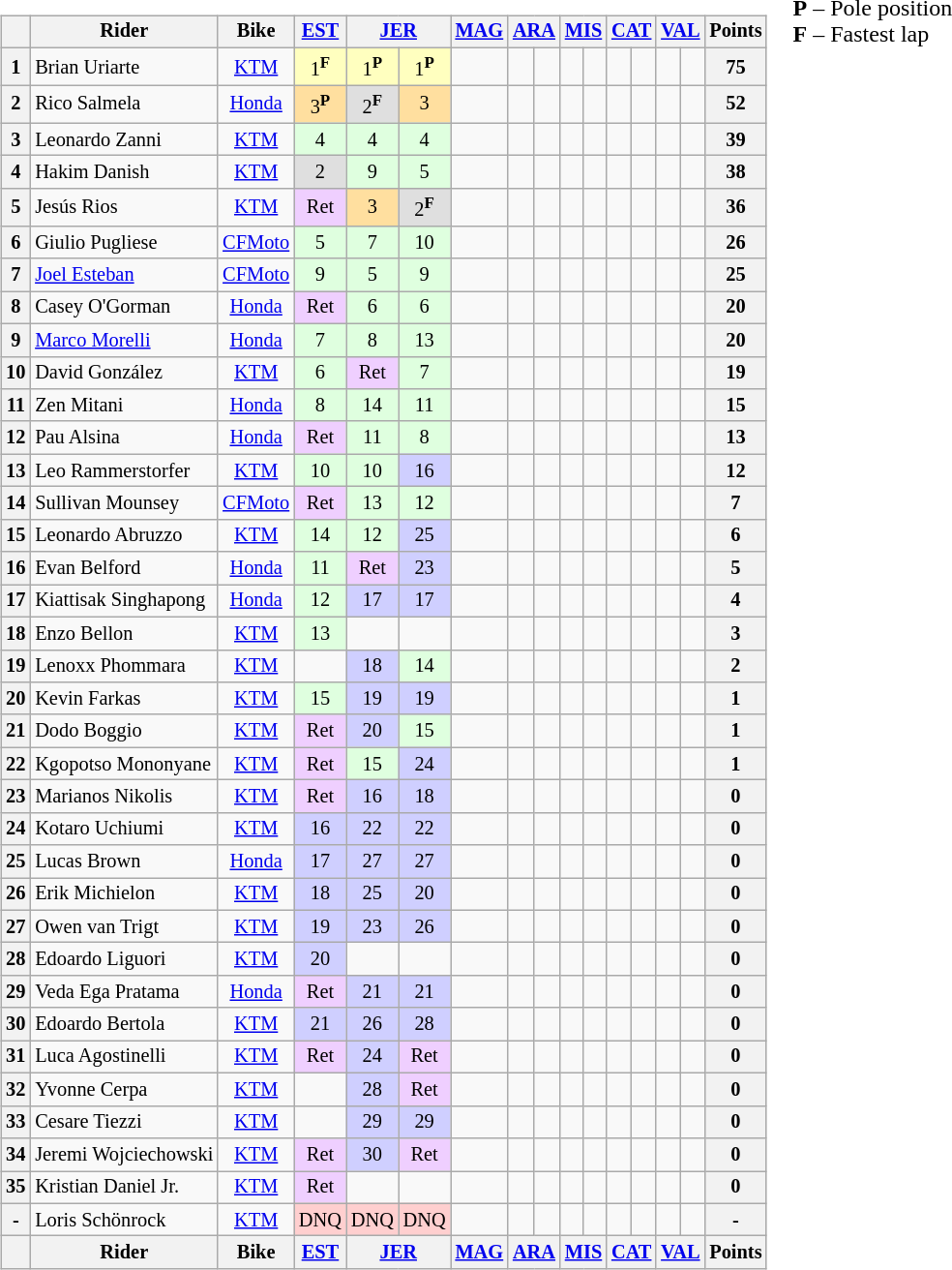<table>
<tr>
<td><br><table class="wikitable" style="font-size:85%; text-align:center;">
<tr>
<th></th>
<th>Rider</th>
<th>Bike</th>
<th colspan=1><a href='#'>EST</a><br></th>
<th colspan=2><a href='#'>JER</a><br></th>
<th colspan=1><a href='#'>MAG</a><br></th>
<th colspan=2><a href='#'>ARA</a><br></th>
<th colspan=2><a href='#'>MIS</a><br></th>
<th colspan=2><a href='#'>CAT</a><br></th>
<th colspan=2><a href='#'>VAL</a><br></th>
<th>Points</th>
</tr>
<tr>
<th>1</th>
<td align="left"> Brian Uriarte</td>
<td><a href='#'>KTM</a></td>
<td style="background:#ffffbf;">1<sup><strong>F</strong></sup></td>
<td style="background:#ffffbf;">1<sup><strong>P</strong></sup></td>
<td style="background:#ffffbf;">1<sup><strong>P</strong></sup></td>
<td></td>
<td></td>
<td></td>
<td></td>
<td></td>
<td></td>
<td></td>
<td></td>
<td></td>
<th>75</th>
</tr>
<tr>
<th>2</th>
<td align="left"> Rico Salmela</td>
<td><a href='#'>Honda</a></td>
<td style="background:#ffdf9f;">3<sup><strong>P</strong></sup></td>
<td style="background:#dfdfdf;">2<sup><strong>F</strong></sup></td>
<td style="background:#ffdf9f;">3</td>
<td></td>
<td></td>
<td></td>
<td></td>
<td></td>
<td></td>
<td></td>
<td></td>
<td></td>
<th>52</th>
</tr>
<tr>
<th>3</th>
<td align="left"> Leonardo Zanni</td>
<td><a href='#'>KTM</a></td>
<td style="background:#dfffdf;">4</td>
<td style="background:#dfffdf;">4</td>
<td style="background:#dfffdf;">4</td>
<td></td>
<td></td>
<td></td>
<td></td>
<td></td>
<td></td>
<td></td>
<td></td>
<td></td>
<th>39</th>
</tr>
<tr>
<th>4</th>
<td align="left"> Hakim Danish</td>
<td><a href='#'>KTM</a></td>
<td style="background:#dfdfdf;">2</td>
<td style="background:#dfffdf;">9</td>
<td style="background:#dfffdf;">5</td>
<td></td>
<td></td>
<td></td>
<td></td>
<td></td>
<td></td>
<td></td>
<td></td>
<td></td>
<th>38</th>
</tr>
<tr>
<th>5</th>
<td align="left"> Jesús Rios</td>
<td><a href='#'>KTM</a></td>
<td style="background:#efcfff;">Ret</td>
<td style="background:#ffdf9f;">3</td>
<td style="background:#dfdfdf;">2<sup><strong>F</strong></sup></td>
<td></td>
<td></td>
<td></td>
<td></td>
<td></td>
<td></td>
<td></td>
<td></td>
<td></td>
<th>36</th>
</tr>
<tr>
<th>6</th>
<td align="left"> Giulio Pugliese</td>
<td><a href='#'>CFMoto</a></td>
<td style="background:#dfffdf;">5</td>
<td style="background:#dfffdf;">7</td>
<td style="background:#dfffdf;">10</td>
<td></td>
<td></td>
<td></td>
<td></td>
<td></td>
<td></td>
<td></td>
<td></td>
<td></td>
<th>26</th>
</tr>
<tr>
<th>7</th>
<td align="left"> <a href='#'>Joel Esteban</a></td>
<td><a href='#'>CFMoto</a></td>
<td style="background:#dfffdf;">9</td>
<td style="background:#dfffdf;">5</td>
<td style="background:#dfffdf;">9</td>
<td></td>
<td></td>
<td></td>
<td></td>
<td></td>
<td></td>
<td></td>
<td></td>
<td></td>
<th>25</th>
</tr>
<tr>
<th>8</th>
<td align="left"> Casey O'Gorman</td>
<td><a href='#'>Honda</a></td>
<td style="background:#efcfff;">Ret</td>
<td style="background:#dfffdf;">6</td>
<td style="background:#dfffdf;">6</td>
<td></td>
<td></td>
<td></td>
<td></td>
<td></td>
<td></td>
<td></td>
<td></td>
<td></td>
<th>20</th>
</tr>
<tr>
<th>9</th>
<td align="left"> <a href='#'>Marco Morelli</a></td>
<td><a href='#'>Honda</a></td>
<td style="background:#dfffdf;">7</td>
<td style="background:#dfffdf;">8</td>
<td style="background:#dfffdf;">13</td>
<td></td>
<td></td>
<td></td>
<td></td>
<td></td>
<td></td>
<td></td>
<td></td>
<td></td>
<th>20</th>
</tr>
<tr>
<th>10</th>
<td align="left"> David González</td>
<td><a href='#'>KTM</a></td>
<td style="background:#dfffdf;">6</td>
<td style="background:#efcfff;">Ret</td>
<td style="background:#dfffdf;">7</td>
<td></td>
<td></td>
<td></td>
<td></td>
<td></td>
<td></td>
<td></td>
<td></td>
<td></td>
<th>19</th>
</tr>
<tr>
<th>11</th>
<td align="left"> Zen Mitani</td>
<td><a href='#'>Honda</a></td>
<td style="background:#dfffdf;">8</td>
<td style="background:#dfffdf;">14</td>
<td style="background:#dfffdf;">11</td>
<td></td>
<td></td>
<td></td>
<td></td>
<td></td>
<td></td>
<td></td>
<td></td>
<td></td>
<th>15</th>
</tr>
<tr>
<th>12</th>
<td align="left"> Pau Alsina</td>
<td><a href='#'>Honda</a></td>
<td style="background:#efcfff;">Ret</td>
<td style="background:#dfffdf;">11</td>
<td style="background:#dfffdf;">8</td>
<td></td>
<td></td>
<td></td>
<td></td>
<td></td>
<td></td>
<td></td>
<td></td>
<td></td>
<th>13</th>
</tr>
<tr>
<th>13</th>
<td align="left"> Leo Rammerstorfer</td>
<td><a href='#'>KTM</a></td>
<td style="background:#dfffdf;">10</td>
<td style="background:#dfffdf;">10</td>
<td style="background:#cfcfff;">16</td>
<td></td>
<td></td>
<td></td>
<td></td>
<td></td>
<td></td>
<td></td>
<td></td>
<td></td>
<th>12</th>
</tr>
<tr>
<th>14</th>
<td align="left"> Sullivan Mounsey</td>
<td><a href='#'>CFMoto</a></td>
<td style="background:#efcfff;">Ret</td>
<td style="background:#dfffdf;">13</td>
<td style="background:#dfffdf;">12</td>
<td></td>
<td></td>
<td></td>
<td></td>
<td></td>
<td></td>
<td></td>
<td></td>
<td></td>
<th>7</th>
</tr>
<tr>
<th>15</th>
<td align="left"> Leonardo Abruzzo</td>
<td><a href='#'>KTM</a></td>
<td style="background:#dfffdf;">14</td>
<td style="background:#dfffdf;">12</td>
<td style="background:#cfcfff;">25</td>
<td></td>
<td></td>
<td></td>
<td></td>
<td></td>
<td></td>
<td></td>
<td></td>
<td></td>
<th>6</th>
</tr>
<tr>
<th>16</th>
<td align="left"> Evan Belford</td>
<td><a href='#'>Honda</a></td>
<td style="background:#dfffdf;">11</td>
<td style="background:#efcfff;">Ret</td>
<td style="background:#cfcfff;">23</td>
<td></td>
<td></td>
<td></td>
<td></td>
<td></td>
<td></td>
<td></td>
<td></td>
<td></td>
<th>5</th>
</tr>
<tr>
<th>17</th>
<td align="left"> Kiattisak Singhapong</td>
<td><a href='#'>Honda</a></td>
<td style="background:#dfffdf;">12</td>
<td style="background:#cfcfff;">17</td>
<td style="background:#cfcfff;">17</td>
<td></td>
<td></td>
<td></td>
<td></td>
<td></td>
<td></td>
<td></td>
<td></td>
<td></td>
<th>4</th>
</tr>
<tr>
<th>18</th>
<td align="left"> Enzo Bellon</td>
<td><a href='#'>KTM</a></td>
<td style="background:#dfffdf;">13</td>
<td></td>
<td></td>
<td></td>
<td></td>
<td></td>
<td></td>
<td></td>
<td></td>
<td></td>
<td></td>
<td></td>
<th>3</th>
</tr>
<tr>
<th>19</th>
<td align="left"> Lenoxx Phommara</td>
<td><a href='#'>KTM</a></td>
<td></td>
<td style="background:#cfcfff;">18</td>
<td style="background:#dfffdf;">14</td>
<td></td>
<td></td>
<td></td>
<td></td>
<td></td>
<td></td>
<td></td>
<td></td>
<td></td>
<th>2</th>
</tr>
<tr>
<th>20</th>
<td align="left"> Kevin Farkas</td>
<td><a href='#'>KTM</a></td>
<td style="background:#dfffdf;">15</td>
<td style="background:#cfcfff;">19</td>
<td style="background:#cfcfff;">19</td>
<td></td>
<td></td>
<td></td>
<td></td>
<td></td>
<td></td>
<td></td>
<td></td>
<td></td>
<th>1</th>
</tr>
<tr>
<th>21</th>
<td align="left"> Dodo Boggio</td>
<td><a href='#'>KTM</a></td>
<td style="background:#efcfff;">Ret</td>
<td style="background:#cfcfff;">20</td>
<td style="background:#dfffdf;">15</td>
<td></td>
<td></td>
<td></td>
<td></td>
<td></td>
<td></td>
<td></td>
<td></td>
<td></td>
<th>1</th>
</tr>
<tr>
<th>22</th>
<td align="left"> Kgopotso Mononyane</td>
<td><a href='#'>KTM</a></td>
<td style="background:#efcfff;">Ret</td>
<td style="background:#dfffdf;">15</td>
<td style="background:#cfcfff;">24</td>
<td></td>
<td></td>
<td></td>
<td></td>
<td></td>
<td></td>
<td></td>
<td></td>
<td></td>
<th>1</th>
</tr>
<tr>
<th>23</th>
<td align="left"> Marianos Nikolis</td>
<td><a href='#'>KTM</a></td>
<td style="background:#efcfff;">Ret</td>
<td style="background:#cfcfff;">16</td>
<td style="background:#cfcfff;">18</td>
<td></td>
<td></td>
<td></td>
<td></td>
<td></td>
<td></td>
<td></td>
<td></td>
<td></td>
<th>0</th>
</tr>
<tr>
<th>24</th>
<td align="left"> Kotaro Uchiumi</td>
<td><a href='#'>KTM</a></td>
<td style="background:#cfcfff;">16</td>
<td style="background:#cfcfff;">22</td>
<td style="background:#cfcfff;">22</td>
<td></td>
<td></td>
<td></td>
<td></td>
<td></td>
<td></td>
<td></td>
<td></td>
<td></td>
<th>0</th>
</tr>
<tr>
<th>25</th>
<td align="left"> Lucas Brown</td>
<td><a href='#'>Honda</a></td>
<td style="background:#cfcfff;">17</td>
<td style="background:#cfcfff;">27</td>
<td style="background:#cfcfff;">27</td>
<td></td>
<td></td>
<td></td>
<td></td>
<td></td>
<td></td>
<td></td>
<td></td>
<td></td>
<th>0</th>
</tr>
<tr>
<th>26</th>
<td align="left"> Erik Michielon</td>
<td><a href='#'>KTM</a></td>
<td style="background:#cfcfff;">18</td>
<td style="background:#cfcfff;">25</td>
<td style="background:#cfcfff;">20</td>
<td></td>
<td></td>
<td></td>
<td></td>
<td></td>
<td></td>
<td></td>
<td></td>
<td></td>
<th>0</th>
</tr>
<tr>
<th>27</th>
<td align="left"> Owen van Trigt</td>
<td><a href='#'>KTM</a></td>
<td style="background:#cfcfff;">19</td>
<td style="background:#cfcfff;">23</td>
<td style="background:#cfcfff;">26</td>
<td></td>
<td></td>
<td></td>
<td></td>
<td></td>
<td></td>
<td></td>
<td></td>
<td></td>
<th>0</th>
</tr>
<tr>
<th>28</th>
<td align="left"> Edoardo Liguori</td>
<td><a href='#'>KTM</a></td>
<td style="background:#cfcfff;">20</td>
<td></td>
<td></td>
<td></td>
<td></td>
<td></td>
<td></td>
<td></td>
<td></td>
<td></td>
<td></td>
<td></td>
<th>0</th>
</tr>
<tr>
<th>29</th>
<td align="left"> Veda Ega Pratama</td>
<td><a href='#'>Honda</a></td>
<td style="background:#efcfff;">Ret</td>
<td style="background:#cfcfff;">21</td>
<td style="background:#cfcfff;">21</td>
<td></td>
<td></td>
<td></td>
<td></td>
<td></td>
<td></td>
<td></td>
<td></td>
<td></td>
<th>0</th>
</tr>
<tr>
<th>30</th>
<td align="left"> Edoardo Bertola</td>
<td><a href='#'>KTM</a></td>
<td style="background:#cfcfff;">21</td>
<td style="background:#cfcfff;">26</td>
<td style="background:#cfcfff;">28</td>
<td></td>
<td></td>
<td></td>
<td></td>
<td></td>
<td></td>
<td></td>
<td></td>
<td></td>
<th>0</th>
</tr>
<tr>
<th>31</th>
<td align="left"> Luca Agostinelli</td>
<td><a href='#'>KTM</a></td>
<td style="background:#efcfff;">Ret</td>
<td style="background:#cfcfff;">24</td>
<td style="background:#efcfff;">Ret</td>
<td></td>
<td></td>
<td></td>
<td></td>
<td></td>
<td></td>
<td></td>
<td></td>
<td></td>
<th>0</th>
</tr>
<tr>
<th>32</th>
<td align="left"> Yvonne Cerpa</td>
<td><a href='#'>KTM</a></td>
<td></td>
<td style="background:#cfcfff;">28</td>
<td style="background:#efcfff;">Ret</td>
<td></td>
<td></td>
<td></td>
<td></td>
<td></td>
<td></td>
<td></td>
<td></td>
<td></td>
<th>0</th>
</tr>
<tr>
<th>33</th>
<td align="left"> Cesare Tiezzi</td>
<td><a href='#'>KTM</a></td>
<td></td>
<td style="background:#cfcfff;">29</td>
<td style="background:#cfcfff;">29</td>
<td></td>
<td></td>
<td></td>
<td></td>
<td></td>
<td></td>
<td></td>
<td></td>
<td></td>
<th>0</th>
</tr>
<tr>
<th>34</th>
<td align="left"> Jeremi Wojciechowski</td>
<td><a href='#'>KTM</a></td>
<td style="background:#efcfff;">Ret</td>
<td style="background:#cfcfff;">30</td>
<td style="background:#efcfff;">Ret</td>
<td></td>
<td></td>
<td></td>
<td></td>
<td></td>
<td></td>
<td></td>
<td></td>
<td></td>
<th>0</th>
</tr>
<tr>
<th>35</th>
<td align="left"> Kristian Daniel Jr.</td>
<td><a href='#'>KTM</a></td>
<td style="background:#efcfff;">Ret</td>
<td></td>
<td></td>
<td></td>
<td></td>
<td></td>
<td></td>
<td></td>
<td></td>
<td></td>
<td></td>
<td></td>
<th>0</th>
</tr>
<tr>
<th>-</th>
<td align="left"> Loris Schönrock</td>
<td><a href='#'>KTM</a></td>
<td style="background:#ffcfcf;">DNQ</td>
<td style="background:#ffcfcf;">DNQ</td>
<td style="background:#ffcfcf;">DNQ</td>
<td></td>
<td></td>
<td></td>
<td></td>
<td></td>
<td></td>
<td></td>
<td></td>
<td></td>
<th>-</th>
</tr>
<tr>
<th></th>
<th>Rider</th>
<th>Bike</th>
<th colspan=1><a href='#'>EST</a><br></th>
<th colspan=2><a href='#'>JER</a><br></th>
<th colspan=1><a href='#'>MAG</a><br></th>
<th colspan=2><a href='#'>ARA</a><br></th>
<th colspan=2><a href='#'>MIS</a><br></th>
<th colspan=2><a href='#'>CAT</a><br></th>
<th colspan=2><a href='#'>VAL</a><br></th>
<th>Points</th>
</tr>
</table>
</td>
<td valign="top"><br>
<span><strong>P</strong> – Pole position<br><strong>F</strong> – Fastest lap</span></td>
</tr>
</table>
